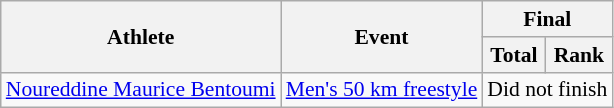<table class="wikitable" style="font-size:90%">
<tr>
<th rowspan="2">Athlete</th>
<th rowspan="2">Event</th>
<th colspan="2">Final</th>
</tr>
<tr>
<th>Total</th>
<th>Rank</th>
</tr>
<tr>
<td><a href='#'>Noureddine Maurice Bentoumi</a></td>
<td><a href='#'>Men's 50 km freestyle</a></td>
<td colspan=2 align="center">Did not finish</td>
</tr>
</table>
